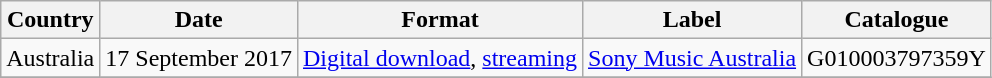<table class="wikitable plainrowheaders">
<tr>
<th scope="col">Country</th>
<th scope="col">Date</th>
<th scope="col">Format</th>
<th scope="col">Label</th>
<th scope="col">Catalogue</th>
</tr>
<tr>
<td>Australia</td>
<td>17 September 2017</td>
<td><a href='#'>Digital download</a>, <a href='#'>streaming</a></td>
<td><a href='#'>Sony Music Australia</a></td>
<td>G010003797359Y</td>
</tr>
<tr>
</tr>
</table>
